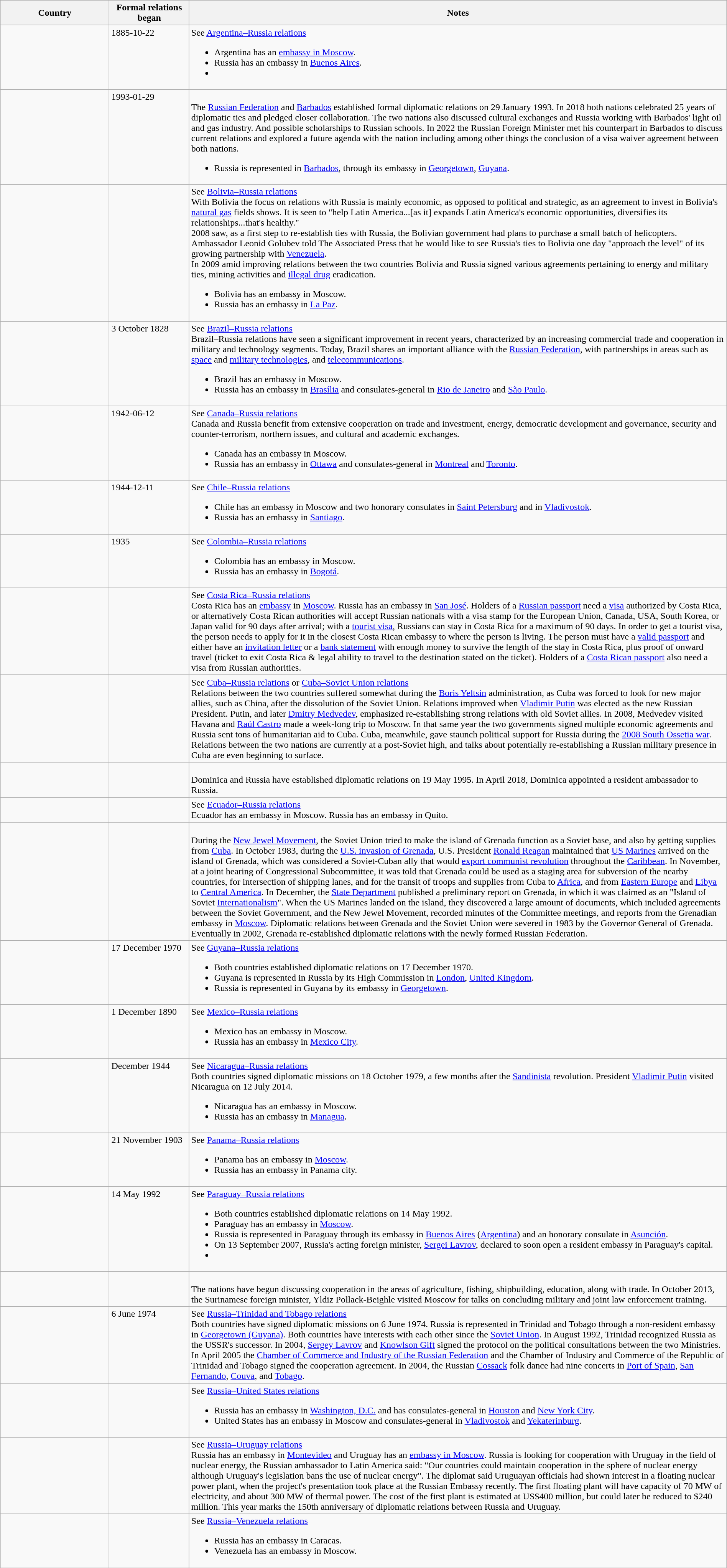<table class="wikitable sortable" style="width:100%; margin:auto;">
<tr>
<th style="width:15%;">Country</th>
<th style="width:11%;">Formal relations began</th>
<th style="width:74%;">Notes</th>
</tr>
<tr valign="top">
<td></td>
<td>1885-10-22</td>
<td>See <a href='#'>Argentina–Russia relations</a><br><ul><li>Argentina has an <a href='#'>embassy in Moscow</a>.</li><li>Russia has an embassy in <a href='#'>Buenos Aires</a>.</li><li> </li></ul></td>
</tr>
<tr valign="top">
<td></td>
<td>1993-01-29</td>
<td><br>The <a href='#'>Russian Federation</a> and <a href='#'>Barbados</a> established formal diplomatic relations on 29 January 1993. In 2018 both nations celebrated 25 years of diplomatic ties and pledged closer collaboration. The two nations also discussed cultural exchanges and Russia working with Barbados' light oil and gas industry. And possible scholarships to Russian schools. In 2022 the Russian Foreign Minister met his counterpart in Barbados to discuss current relations and explored a future agenda with the nation including among other things the conclusion of a visa waiver agreement between both nations.<ul><li>Russia is represented in <a href='#'>Barbados</a>, through its embassy in <a href='#'>Georgetown</a>, <a href='#'>Guyana</a>.</li></ul></td>
</tr>
<tr valign="top">
<td></td>
<td></td>
<td>See <a href='#'>Bolivia–Russia relations</a><br>With Bolivia the focus on relations with Russia is mainly economic, as opposed to political and strategic, as an agreement to invest in Bolivia's <a href='#'>natural gas</a> fields shows. It is seen to "help Latin America...[as it] expands Latin America's economic opportunities, diversifies its relationships...that's healthy."<br>2008 saw, as a first step to re-establish ties with Russia, the Bolivian government had plans to purchase a small batch of helicopters. Ambassador Leonid Golubev told The Associated Press that he would like to see Russia's ties to Bolivia one day "approach the level" of its growing partnership with <a href='#'>Venezuela</a>.
<br>In 2009 amid improving relations between the two countries Bolivia and Russia signed various agreements pertaining to energy and military ties, mining activities and <a href='#'>illegal drug</a> eradication.
<ul><li>Bolivia has an embassy in Moscow.</li><li>Russia has an embassy in <a href='#'>La Paz</a>.</li></ul></td>
</tr>
<tr valign="top">
<td></td>
<td>  3 October 1828</td>
<td>See <a href='#'>Brazil–Russia relations</a><br>
Brazil–Russia relations have seen a significant improvement in recent years, characterized by an increasing commercial trade and cooperation in military and technology segments. Today, Brazil shares an important alliance with the <a href='#'>Russian Federation</a>, with partnerships in areas such as <a href='#'>space</a> and <a href='#'>military technologies</a>, and <a href='#'>telecommunications</a>.<ul><li>Brazil has an embassy in Moscow.</li><li>Russia has an embassy in <a href='#'>Brasília</a> and consulates-general in <a href='#'>Rio de Janeiro</a> and <a href='#'>São Paulo</a>.</li></ul></td>
</tr>
<tr valign="top">
<td></td>
<td>1942-06-12</td>
<td>See <a href='#'>Canada–Russia relations</a><br>Canada and Russia benefit from extensive cooperation on trade and investment, energy, democratic development and governance, security and counter-terrorism, northern issues, and cultural and academic exchanges.<ul><li>Canada has an embassy in Moscow.</li><li>Russia has an embassy in <a href='#'>Ottawa</a> and consulates-general in <a href='#'>Montreal</a> and <a href='#'>Toronto</a>.</li></ul></td>
</tr>
<tr valign="top">
<td></td>
<td>1944-12-11</td>
<td>See <a href='#'>Chile–Russia relations</a><br><ul><li>Chile has an embassy in Moscow and two honorary consulates in <a href='#'>Saint Petersburg</a> and in <a href='#'>Vladivostok</a>.</li><li>Russia has an embassy in <a href='#'>Santiago</a>.</li></ul></td>
</tr>
<tr valign="top">
<td></td>
<td>1935</td>
<td>See <a href='#'>Colombia–Russia relations</a><br><ul><li>Colombia has an embassy in Moscow.</li><li>Russia has an embassy in <a href='#'>Bogotá</a>.</li></ul></td>
</tr>
<tr valign="top">
<td></td>
<td></td>
<td>See <a href='#'>Costa Rica–Russia relations</a><br>Costa Rica has an <a href='#'>embassy</a> in <a href='#'>Moscow</a>. Russia has an embassy in <a href='#'>San José</a>. Holders of a <a href='#'>Russian passport</a> need a <a href='#'>visa</a> authorized by Costa Rica, or alternatively Costa Rican authorities will accept Russian nationals with a visa stamp for the European Union, Canada, USA, South Korea, or Japan valid for 90 days after arrival; with a <a href='#'>tourist visa</a>, Russians can stay in Costa Rica for a maximum of 90 days. In order to get a tourist visa, the person needs to apply for it in the closest Costa Rican embassy to where the person is living. The person must have a <a href='#'>valid passport</a> and either have an <a href='#'>invitation letter</a> or a <a href='#'>bank statement</a> with enough money to survive the length of the stay in Costa Rica, plus proof of onward travel (ticket to exit Costa Rica & legal ability to travel to the destination stated on the ticket). Holders of a <a href='#'>Costa Rican passport</a> also need a visa from Russian authorities.</td>
</tr>
<tr valign="top">
<td></td>
<td></td>
<td>See <a href='#'>Cuba–Russia relations</a> or <a href='#'>Cuba–Soviet Union relations</a><br>
Relations between the two countries suffered somewhat during the <a href='#'>Boris Yeltsin</a> administration, as Cuba was forced to look for new major allies, such as China, after the dissolution of the Soviet Union. Relations improved when <a href='#'>Vladimir Putin</a> was elected as the new Russian President. Putin, and later <a href='#'>Dmitry Medvedev</a>, emphasized re-establishing strong relations with old Soviet allies. In 2008, Medvedev visited Havana and <a href='#'>Raúl Castro</a> made a week-long trip to Moscow. In that same year the two governments signed multiple economic agreements and Russia sent tons of humanitarian aid to Cuba. Cuba, meanwhile, gave staunch political support for Russia during the <a href='#'>2008 South Ossetia war</a>. Relations between the two nations are currently at a post-Soviet high, and talks about potentially re-establishing a Russian military presence in Cuba are even beginning to surface.</td>
</tr>
<tr valign="top">
<td></td>
<td></td>
<td><br>Dominica and Russia have established diplomatic relations on 19 May 1995. In April 2018, Dominica appointed a resident ambassador to Russia.</td>
</tr>
<tr valign="top">
<td></td>
<td></td>
<td>See <a href='#'>Ecuador–Russia relations</a><br>Ecuador has an embassy in Moscow. Russia has an embassy in Quito.</td>
</tr>
<tr valign="top">
<td></td>
<td></td>
<td><br>During the <a href='#'>New Jewel Movement</a>, the Soviet Union tried to make the island of Grenada function as a Soviet base, and also by getting supplies from <a href='#'>Cuba</a>. In October 1983, during the <a href='#'>U.S. invasion of Grenada</a>, U.S. President <a href='#'>Ronald Reagan</a> maintained that <a href='#'>US Marines</a> arrived on the island of Grenada, which was considered a Soviet-Cuban ally that would <a href='#'>export communist revolution</a> throughout the <a href='#'>Caribbean</a>. In November, at a joint hearing of Congressional Subcommittee, it was told that Grenada could be used as a staging area for subversion of the nearby countries, for intersection of shipping lanes, and for the transit of troops and supplies from Cuba to <a href='#'>Africa</a>, and from <a href='#'>Eastern Europe</a> and <a href='#'>Libya</a> to <a href='#'>Central America</a>. In December, the <a href='#'>State Department</a> published a preliminary report on Grenada, in which it was claimed as an "Island of Soviet <a href='#'>Internationalism</a>". When the US Marines landed on the island, they discovered a large amount of documents, which included agreements between the Soviet Government, and the New Jewel Movement, recorded minutes of the Committee meetings, and reports from the Grenadian embassy in <a href='#'>Moscow</a>. Diplomatic relations between Grenada and the Soviet Union were severed in 1983 by the Governor General of Grenada. Eventually in 2002, Grenada re-established diplomatic relations with the newly formed Russian Federation.</td>
</tr>
<tr valign="top">
<td></td>
<td>17 December 1970</td>
<td>See <a href='#'>Guyana–Russia relations</a><br><ul><li>Both countries established diplomatic relations on 17 December 1970.</li><li>Guyana is represented in Russia by its High Commission in <a href='#'>London</a>, <a href='#'>United Kingdom</a>.</li><li>Russia is represented in Guyana by its embassy in <a href='#'>Georgetown</a>.</li></ul></td>
</tr>
<tr valign="top">
<td></td>
<td>1 December 1890</td>
<td>See <a href='#'>Mexico–Russia relations</a><br><ul><li>Mexico has an embassy in Moscow.</li><li>Russia has an embassy in <a href='#'>Mexico City</a>.</li></ul></td>
</tr>
<tr valign="top">
<td></td>
<td>December 1944</td>
<td>See <a href='#'>Nicaragua–Russia relations</a><br>Both countries signed diplomatic missions on 18 October 1979, a few months after the <a href='#'>Sandinista</a> revolution.  President <a href='#'>Vladimir Putin</a> visited Nicaragua on 12 July 2014.<ul><li>Nicaragua has an embassy in Moscow.</li><li>Russia has an embassy in <a href='#'>Managua</a>.</li></ul></td>
</tr>
<tr valign="top">
<td></td>
<td>21 November 1903</td>
<td>See <a href='#'>Panama–Russia relations</a><br><ul><li>Panama has an embassy in <a href='#'>Moscow</a>.</li><li>Russia has an embassy in Panama city.</li></ul></td>
</tr>
<tr valign="top">
<td></td>
<td>14 May 1992</td>
<td>See <a href='#'>Paraguay–Russia relations</a><br><ul><li>Both countries established diplomatic relations on 14 May 1992.</li><li>Paraguay has an embassy in <a href='#'>Moscow</a>.</li><li>Russia is represented in Paraguay through its embassy in <a href='#'>Buenos Aires</a> (<a href='#'>Argentina</a>) and an honorary consulate in <a href='#'>Asunción</a>.</li><li>On 13 September 2007, Russia's acting foreign minister, <a href='#'>Sergei Lavrov</a>, declared to soon open a resident embassy in Paraguay's capital.</li><li></li></ul></td>
</tr>
<tr valign="top">
<td></td>
<td></td>
<td><br>The nations have begun discussing cooperation in the areas of agriculture, fishing, shipbuilding, education, along with trade. In October 2013, the Surinamese foreign minister, Yldiz Pollack-Beighle visited Moscow for talks on concluding military and joint law enforcement training.</td>
</tr>
<tr valign="top">
<td></td>
<td>6 June 1974</td>
<td>See <a href='#'>Russia–Trinidad and Tobago relations</a><br>Both countries have signed diplomatic missions on 6 June 1974. Russia is represented in Trinidad and Tobago through a non-resident embassy in <a href='#'>Georgetown (Guyana)</a>.  Both countries have interests with each other since the <a href='#'>Soviet Union</a>. In August 1992, Trinidad recognized Russia as the USSR's successor.  In 2004, <a href='#'>Sergey Lavrov</a> and <a href='#'>Knowlson Gift</a> signed the protocol on the political consultations between the two Ministries.  In April 2005 the <a href='#'>Chamber of Commerce and Industry of the Russian Federation</a> and the Chamber of Industry and Commerce of the Republic of Trinidad and Tobago signed the cooperation agreement. In 2004, the Russian <a href='#'>Cossack</a> folk dance had nine concerts in <a href='#'>Port of Spain</a>, <a href='#'>San Fernando</a>, <a href='#'>Couva</a>, and <a href='#'>Tobago</a>.</td>
</tr>
<tr valign="top">
<td></td>
<td></td>
<td>See <a href='#'>Russia–United States relations</a><br><ul><li>Russia has an embassy in <a href='#'>Washington, D.C.</a> and has consulates-general in <a href='#'>Houston</a> and <a href='#'>New York City</a>.</li><li>United States has an embassy in Moscow and consulates-general in <a href='#'>Vladivostok</a> and <a href='#'>Yekaterinburg</a>.</li></ul></td>
</tr>
<tr valign="top">
<td></td>
<td></td>
<td>See <a href='#'>Russia–Uruguay relations</a><br>Russia has an embassy in <a href='#'>Montevideo</a> and Uruguay has an <a href='#'>embassy in Moscow</a>. Russia is looking for cooperation with Uruguay in the field of nuclear energy, the Russian ambassador to Latin America said: "Our countries could maintain cooperation in the sphere of nuclear energy although Uruguay's legislation bans the use of nuclear energy". The diplomat said Uruguayan officials had shown interest in a floating nuclear power plant, when the project's presentation took place at the Russian Embassy recently. The first floating plant will have capacity of 70 MW of electricity, and about 300 MW of thermal power. The cost of the first plant is estimated at US$400 million, but could later be reduced to $240 million. This year marks the 150th anniversary of diplomatic relations between Russia and Uruguay.</td>
</tr>
<tr valign="top">
<td></td>
<td></td>
<td>See <a href='#'>Russia–Venezuela relations</a><br><ul><li>Russia has an embassy in Caracas.</li><li>Venezuela has an embassy in Moscow.</li></ul></td>
</tr>
</table>
